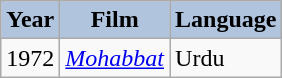<table class="wikitable sortable plainrowheaders">
<tr>
<th style="background:#B0C4DE;">Year</th>
<th style="background:#B0C4DE;">Film</th>
<th style="background:#B0C4DE;">Language</th>
</tr>
<tr>
<td>1972</td>
<td><em><a href='#'>Mohabbat</a></em></td>
<td>Urdu</td>
</tr>
</table>
